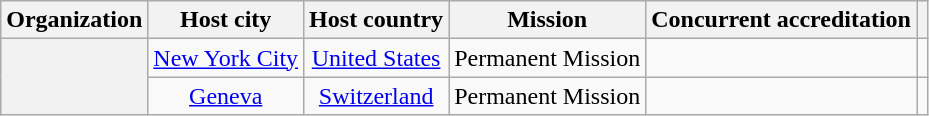<table class="wikitable plainrowheaders" style="text-align:center;">
<tr>
<th scope="col">Organization</th>
<th scope="col">Host city</th>
<th scope="col">Host country</th>
<th scope="col">Mission</th>
<th scope="col">Concurrent accreditation</th>
<th scope="col"></th>
</tr>
<tr>
<th scope="row" rowspan="2"></th>
<td><a href='#'>New York City</a></td>
<td><a href='#'>United States</a></td>
<td>Permanent Mission</td>
<td></td>
<td></td>
</tr>
<tr>
<td><a href='#'>Geneva</a></td>
<td><a href='#'>Switzerland</a></td>
<td>Permanent Mission</td>
<td></td>
<td></td>
</tr>
</table>
